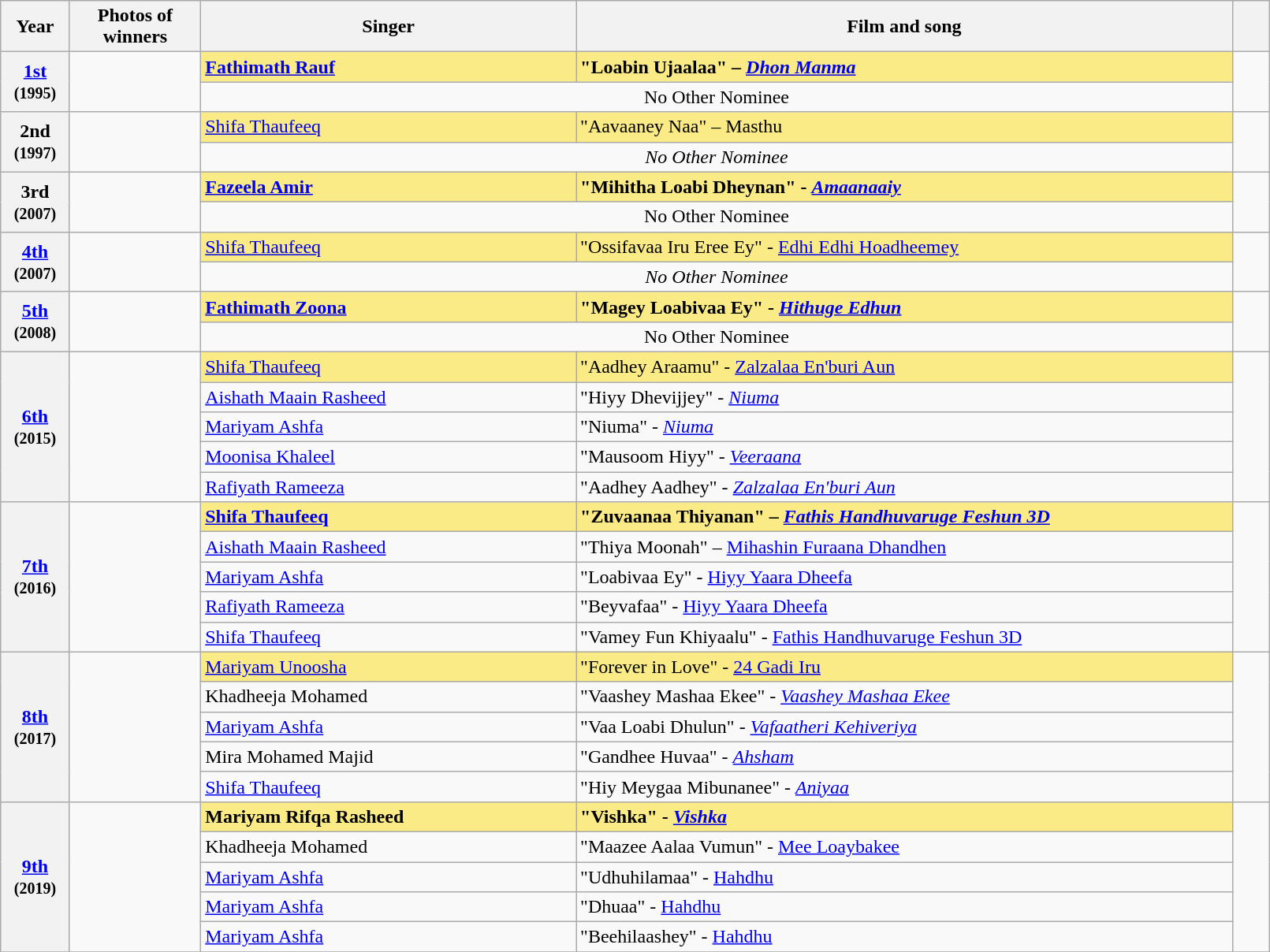<table class="wikitable sortable" style="width:85%; text-align:left;">
<tr>
<th scope="col" style="width:3%; text-align:center;">Year</th>
<th scope="col" style="width:7%;text-align:center;">Photos of winners</th>
<th scope="col" style="width:20%;text-align:center;">Singer</th>
<th scope="col" style="width:35%;text-align:center;">Film and song</th>
<th scope="col" style="width:2%" class="unsortable"></th>
</tr>
<tr>
<th rowspan=2 scope="row" style="text-align:center"><a href='#'>1st</a><br><small>(1995)</small></th>
<td rowspan=2 style="text-align:center"></td>
<td style="background:#FAEB86;"><strong><a href='#'>Fathimath Rauf</a></strong></td>
<td style="background:#FAEB86;"><strong>"Loabin Ujaalaa" – <em><a href='#'>Dhon Manma</a><strong><em></td>
<td rowspan=2 style="text-align: center;"></td>
</tr>
<tr>
<td colspan=2 style="text-align:center"></em>No Other Nominee<em></td>
</tr>
<tr>
<th scope="row" rowspan=2 style="text-align:center">2nd<br><small>(1997)</small></th>
<td rowspan=2 style="text-align:center"></td>
<td style="background:#FAEB86;"></strong><a href='#'>Shifa Thaufeeq</a><strong></td>
<td style="background:#FAEB86;"></strong>"Aavaaney Naa" – </em>Masthu</em></strong></td>
<td rowspan=2 style="text-align: center;"></td>
</tr>
<tr>
<td colspan=2 style="text-align:center"><em>No Other Nominee</em></td>
</tr>
<tr>
<th scope="row" rowspan=2 style="text-align:center">3rd<br><small>(2007)</small></th>
<td rowspan=2 style="text-align:center"></td>
<td style="background:#FAEB86;"><strong><a href='#'>Fazeela Amir</a></strong></td>
<td style="background:#FAEB86;"><strong>"Mihitha Loabi Dheynan" - <em><a href='#'>Amaanaaiy</a><strong><em></td>
<td rowspan=2 style="text-align: center;"></td>
</tr>
<tr>
<td colspan=2 style="text-align:center"></em>No Other Nominee<em></td>
</tr>
<tr>
<th scope="row" rowspan=2 style="text-align:center"><a href='#'>4th</a><br><small>(2007)</small></th>
<td rowspan=2 style="text-align:center"></td>
<td style="background:#FAEB86;"></strong><a href='#'>Shifa Thaufeeq</a><strong></td>
<td style="background:#FAEB86;"></strong>"Ossifavaa Iru Eree Ey" - </em><a href='#'>Edhi Edhi Hoadheemey</a></em></strong></td>
<td rowspan=2 style="text-align: center;"></td>
</tr>
<tr>
<td colspan=2 style="text-align:center"><em>No Other Nominee</em></td>
</tr>
<tr>
<th scope="row" rowspan=2 style="text-align:center"><a href='#'>5th</a><br><small>(2008)</small></th>
<td rowspan=2 style="text-align:center"></td>
<td style="background:#FAEB86;"><strong><a href='#'>Fathimath Zoona</a></strong></td>
<td style="background:#FAEB86;"><strong>"Magey Loabivaa Ey" - <em><a href='#'>Hithuge Edhun</a><strong><em></td>
<td rowspan=2 style="text-align: center;"></td>
</tr>
<tr>
<td colspan=2 style="text-align:center"></em>No Other Nominee<em></td>
</tr>
<tr>
<th scope="row" rowspan=5 style="text-align:center"><a href='#'>6th</a><br><small>(2015)</small></th>
<td rowspan=5 style="text-align:center"></td>
<td style="background:#FAEB86;"></strong><a href='#'>Shifa Thaufeeq</a><strong></td>
<td style="background:#FAEB86;"></strong>"Aadhey Araamu" - </em><a href='#'>Zalzalaa En'buri Aun</a></em></strong></td>
<td rowspan=5 style="text-align: center;"></td>
</tr>
<tr>
<td><a href='#'>Aishath Maain Rasheed</a></td>
<td>"Hiyy Dhevijjey" - <em><a href='#'>Niuma</a></em></td>
</tr>
<tr>
<td><a href='#'>Mariyam Ashfa</a></td>
<td>"Niuma" - <em><a href='#'>Niuma</a></em></td>
</tr>
<tr>
<td><a href='#'>Moonisa Khaleel</a></td>
<td>"Mausoom Hiyy" - <em><a href='#'>Veeraana</a></em></td>
</tr>
<tr>
<td><a href='#'>Rafiyath Rameeza</a></td>
<td>"Aadhey Aadhey" - <em><a href='#'>Zalzalaa En'buri Aun</a></em></td>
</tr>
<tr>
<th scope="row" rowspan=5 style="text-align:center"><a href='#'>7th</a><br><small>(2016)</small></th>
<td rowspan=5 style="text-align:center"></td>
<td style="background:#FAEB86;"><strong> <a href='#'>Shifa Thaufeeq</a></strong></td>
<td style="background:#FAEB86;"><strong>"Zuvaanaa Thiyanan" – <em><a href='#'>Fathis Handhuvaruge Feshun 3D</a><strong><em></td>
<td rowspan=5 style="text-align: center;"></td>
</tr>
<tr>
<td><a href='#'>Aishath Maain Rasheed</a></td>
<td>"Thiya Moonah" – </em><a href='#'>Mihashin Furaana Dhandhen</a><em></td>
</tr>
<tr>
<td><a href='#'>Mariyam Ashfa</a></td>
<td>"Loabivaa Ey" - </em><a href='#'>Hiyy Yaara Dheefa</a><em></td>
</tr>
<tr>
<td><a href='#'>Rafiyath Rameeza</a></td>
<td>"Beyvafaa" - </em><a href='#'>Hiyy Yaara Dheefa</a><em></td>
</tr>
<tr>
<td><a href='#'>Shifa Thaufeeq</a></td>
<td>"Vamey Fun Khiyaalu" - </em><a href='#'>Fathis Handhuvaruge Feshun 3D</a><em></td>
</tr>
<tr>
<th scope="row" rowspan=5 style="text-align:center"><a href='#'>8th</a><br><small>(2017)</small></th>
<td rowspan=5 style="text-align:center"></td>
<td style="background:#FAEB86;"></strong><a href='#'>Mariyam Unoosha</a><strong></td>
<td style="background:#FAEB86;"></strong>"Forever in Love" - </em><a href='#'>24 Gadi Iru</a></em></strong></td>
<td rowspan=5 style="text-align: center;"></td>
</tr>
<tr>
<td>Khadheeja Mohamed</td>
<td>"Vaashey Mashaa Ekee" - <em><a href='#'>Vaashey Mashaa Ekee</a></em></td>
</tr>
<tr>
<td><a href='#'>Mariyam Ashfa</a></td>
<td>"Vaa Loabi Dhulun" - <em><a href='#'>Vafaatheri Kehiveriya</a></em></td>
</tr>
<tr>
<td>Mira Mohamed Majid</td>
<td>"Gandhee Huvaa" - <em><a href='#'>Ahsham</a></em></td>
</tr>
<tr>
<td><a href='#'>Shifa Thaufeeq</a></td>
<td>"Hiy Meygaa Mibunanee" - <em><a href='#'>Aniyaa</a></em></td>
</tr>
<tr>
<th scope="row" rowspan=5 style="text-align:center"><a href='#'>9th</a><br><small>(2019)</small></th>
<td rowspan=5 style="text-align:center"></td>
<td style="background:#FAEB86;"><strong>Mariyam Rifqa Rasheed</strong></td>
<td style="background:#FAEB86;"><strong>"Vishka" - <em><a href='#'>Vishka</a><strong><em></td>
<td rowspan=5 style="text-align: center;"></td>
</tr>
<tr>
<td>Khadheeja Mohamed</td>
<td>"Maazee Aalaa Vumun" - </em><a href='#'>Mee Loaybakee</a><em></td>
</tr>
<tr>
<td><a href='#'>Mariyam Ashfa</a></td>
<td>"Udhuhilamaa" - </em><a href='#'>Hahdhu</a><em></td>
</tr>
<tr>
<td><a href='#'>Mariyam Ashfa</a></td>
<td>"Dhuaa" - </em><a href='#'>Hahdhu</a><em></td>
</tr>
<tr>
<td><a href='#'>Mariyam Ashfa</a></td>
<td>"Beehilaashey" - </em><a href='#'>Hahdhu</a><em></td>
</tr>
<tr>
</tr>
</table>
